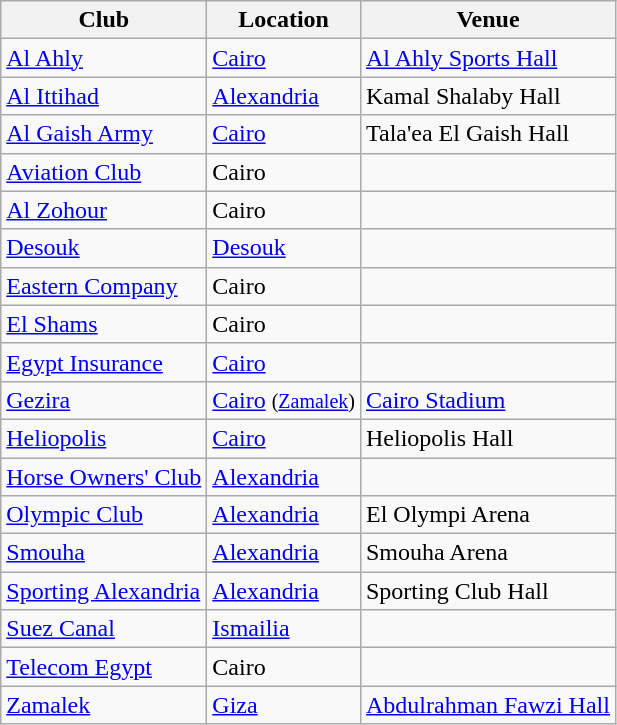<table class="wikitable sortable">
<tr>
<th>Club</th>
<th>Location</th>
<th>Venue</th>
</tr>
<tr>
<td><a href='#'>Al Ahly</a></td>
<td><a href='#'>Cairo</a></td>
<td><a href='#'>Al Ahly Sports Hall</a></td>
</tr>
<tr>
<td><a href='#'>Al Ittihad</a></td>
<td><a href='#'>Alexandria</a></td>
<td>Kamal Shalaby Hall</td>
</tr>
<tr>
<td><a href='#'>Al Gaish Army</a></td>
<td><a href='#'>Cairo</a></td>
<td>Tala'ea El Gaish Hall</td>
</tr>
<tr>
<td><a href='#'>Aviation Club</a></td>
<td>Cairo</td>
<td></td>
</tr>
<tr>
<td><a href='#'>Al Zohour</a></td>
<td>Cairo</td>
<td></td>
</tr>
<tr>
<td><a href='#'>Desouk</a></td>
<td><a href='#'>Desouk</a></td>
<td></td>
</tr>
<tr>
<td><a href='#'>Eastern Company</a></td>
<td>Cairo</td>
<td></td>
</tr>
<tr>
<td><a href='#'>El Shams</a></td>
<td>Cairo</td>
<td></td>
</tr>
<tr>
<td><a href='#'>Egypt Insurance</a></td>
<td><a href='#'>Cairo</a></td>
<td></td>
</tr>
<tr>
<td><a href='#'>Gezira</a></td>
<td><a href='#'>Cairo</a> <small>(<a href='#'>Zamalek</a>)</small></td>
<td><a href='#'>Cairo Stadium</a></td>
</tr>
<tr>
<td><a href='#'>Heliopolis</a></td>
<td><a href='#'>Cairo</a></td>
<td>Heliopolis Hall</td>
</tr>
<tr>
<td><a href='#'>Horse Owners' Club</a></td>
<td><a href='#'>Alexandria</a></td>
<td></td>
</tr>
<tr>
<td><a href='#'>Olympic Club</a></td>
<td><a href='#'>Alexandria</a></td>
<td>El Olympi Arena</td>
</tr>
<tr>
<td><a href='#'>Smouha</a></td>
<td><a href='#'>Alexandria</a></td>
<td>Smouha Arena</td>
</tr>
<tr>
<td><a href='#'>Sporting Alexandria</a></td>
<td><a href='#'>Alexandria</a></td>
<td>Sporting Club Hall</td>
</tr>
<tr>
<td><a href='#'>Suez Canal</a></td>
<td><a href='#'>Ismailia</a></td>
<td></td>
</tr>
<tr>
<td><a href='#'>Telecom Egypt</a></td>
<td>Cairo</td>
<td></td>
</tr>
<tr>
<td><a href='#'>Zamalek</a></td>
<td><a href='#'>Giza</a></td>
<td><a href='#'>Abdulrahman Fawzi Hall</a></td>
</tr>
</table>
